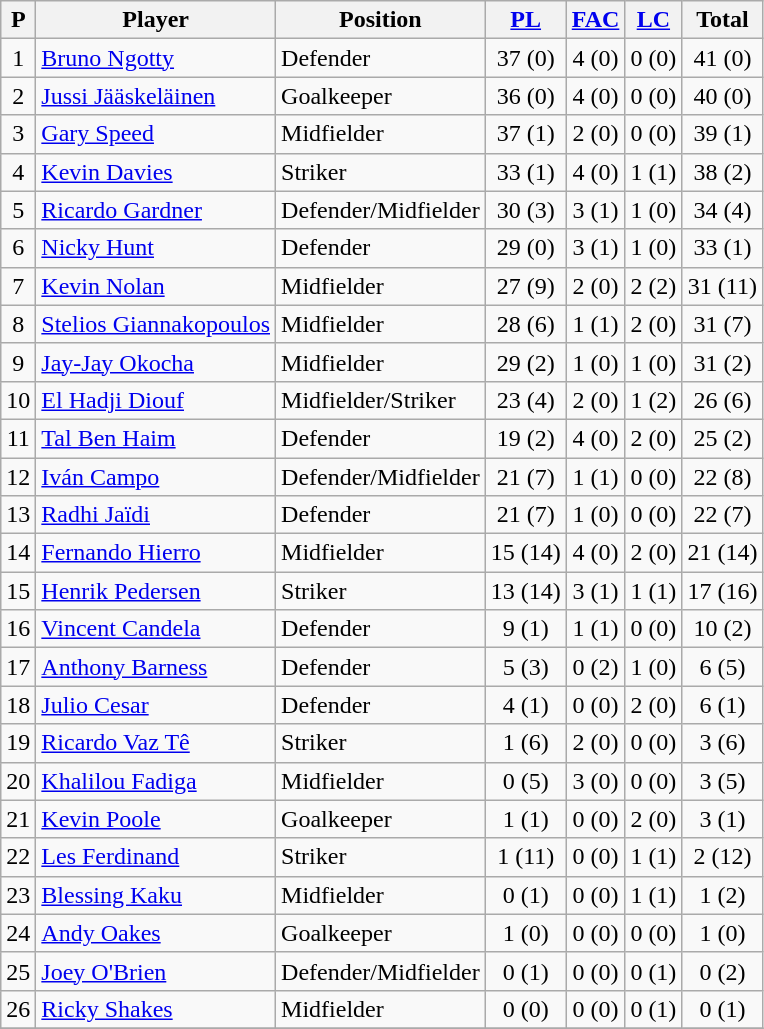<table class="wikitable sortable">
<tr>
<th>P</th>
<th>Player</th>
<th>Position</th>
<th><a href='#'>PL</a></th>
<th><a href='#'>FAC</a></th>
<th><a href='#'>LC</a></th>
<th>Total</th>
</tr>
<tr>
<td align=center>1</td>
<td> <a href='#'>Bruno Ngotty</a></td>
<td>Defender</td>
<td align=center>37 (0)</td>
<td align=center>4 (0)</td>
<td align=center>0 (0)</td>
<td align=center>41 (0)</td>
</tr>
<tr>
<td align=center>2</td>
<td> <a href='#'>Jussi Jääskeläinen</a></td>
<td>Goalkeeper</td>
<td align=center>36 (0)</td>
<td align=center>4 (0)</td>
<td align=center>0 (0)</td>
<td align=center>40 (0)</td>
</tr>
<tr>
<td align=center>3</td>
<td> <a href='#'>Gary Speed</a></td>
<td>Midfielder</td>
<td align=center>37 (1)</td>
<td align=center>2 (0)</td>
<td align=center>0 (0)</td>
<td align=center>39 (1)</td>
</tr>
<tr>
<td align=center>4</td>
<td> <a href='#'>Kevin Davies</a></td>
<td>Striker</td>
<td align=center>33 (1)</td>
<td align=center>4 (0)</td>
<td align=center>1 (1)</td>
<td align=center>38 (2)</td>
</tr>
<tr>
<td align=center>5</td>
<td> <a href='#'>Ricardo Gardner</a></td>
<td>Defender/Midfielder</td>
<td align=center>30 (3)</td>
<td align=center>3 (1)</td>
<td align=center>1 (0)</td>
<td align=center>34 (4)</td>
</tr>
<tr>
<td align=center>6</td>
<td> <a href='#'>Nicky Hunt</a></td>
<td>Defender</td>
<td align=center>29 (0)</td>
<td align=center>3 (1)</td>
<td align=center>1 (0)</td>
<td align=center>33 (1)</td>
</tr>
<tr>
<td align=center>7</td>
<td> <a href='#'>Kevin Nolan</a></td>
<td>Midfielder</td>
<td align=center>27 (9)</td>
<td align=center>2 (0)</td>
<td align=center>2 (2)</td>
<td align=center>31 (11)</td>
</tr>
<tr>
<td align=center>8</td>
<td> <a href='#'>Stelios Giannakopoulos</a></td>
<td>Midfielder</td>
<td align=center>28 (6)</td>
<td align=center>1 (1)</td>
<td align=center>2 (0)</td>
<td align=center>31 (7)</td>
</tr>
<tr>
<td align=center>9</td>
<td> <a href='#'>Jay-Jay Okocha</a></td>
<td>Midfielder</td>
<td align=center>29 (2)</td>
<td align=center>1 (0)</td>
<td align=center>1 (0)</td>
<td align=center>31 (2)</td>
</tr>
<tr>
<td align=center>10</td>
<td> <a href='#'>El Hadji Diouf</a></td>
<td>Midfielder/Striker</td>
<td align=center>23 (4)</td>
<td align=center>2 (0)</td>
<td align=center>1 (2)</td>
<td align=center>26 (6)</td>
</tr>
<tr>
<td align=center>11</td>
<td> <a href='#'>Tal Ben Haim</a></td>
<td>Defender</td>
<td align=center>19 (2)</td>
<td align=center>4 (0)</td>
<td align=center>2 (0)</td>
<td align=center>25 (2)</td>
</tr>
<tr>
<td align=center>12</td>
<td> <a href='#'>Iván Campo</a></td>
<td>Defender/Midfielder</td>
<td align=center>21 (7)</td>
<td align=center>1 (1)</td>
<td align=center>0 (0)</td>
<td align=center>22 (8)</td>
</tr>
<tr>
<td align=center>13</td>
<td> <a href='#'>Radhi Jaïdi</a></td>
<td>Defender</td>
<td align=center>21 (7)</td>
<td align=center>1 (0)</td>
<td align=center>0 (0)</td>
<td align=center>22 (7)</td>
</tr>
<tr>
<td align=center>14</td>
<td> <a href='#'>Fernando Hierro</a></td>
<td>Midfielder</td>
<td align=center>15 (14)</td>
<td align=center>4 (0)</td>
<td align=center>2 (0)</td>
<td align=center>21 (14)</td>
</tr>
<tr>
<td align=center>15</td>
<td> <a href='#'>Henrik Pedersen</a></td>
<td>Striker</td>
<td align=center>13 (14)</td>
<td align=center>3 (1)</td>
<td align=center>1 (1)</td>
<td align=center>17 (16)</td>
</tr>
<tr>
<td align=center>16</td>
<td> <a href='#'>Vincent Candela</a></td>
<td>Defender</td>
<td align=center>9 (1)</td>
<td align=center>1 (1)</td>
<td align=center>0 (0)</td>
<td align=center>10 (2)</td>
</tr>
<tr>
<td align=center>17</td>
<td> <a href='#'>Anthony Barness</a></td>
<td>Defender</td>
<td align=center>5 (3)</td>
<td align=center>0 (2)</td>
<td align=center>1 (0)</td>
<td align=center>6 (5)</td>
</tr>
<tr>
<td align=center>18</td>
<td> <a href='#'>Julio Cesar</a></td>
<td>Defender</td>
<td align=center>4 (1)</td>
<td align=center>0 (0)</td>
<td align=center>2 (0)</td>
<td align=center>6 (1)</td>
</tr>
<tr>
<td align=center>19</td>
<td> <a href='#'>Ricardo Vaz Tê</a></td>
<td>Striker</td>
<td align=center>1 (6)</td>
<td align=center>2 (0)</td>
<td align=center>0 (0)</td>
<td align=center>3 (6)</td>
</tr>
<tr>
<td align=center>20</td>
<td> <a href='#'>Khalilou Fadiga</a></td>
<td>Midfielder</td>
<td align=center>0 (5)</td>
<td align=center>3 (0)</td>
<td align=center>0 (0)</td>
<td align=center>3 (5)</td>
</tr>
<tr>
<td align=center>21</td>
<td> <a href='#'>Kevin Poole</a></td>
<td>Goalkeeper</td>
<td align=center>1 (1)</td>
<td align=center>0 (0)</td>
<td align=center>2 (0)</td>
<td align=center>3 (1)</td>
</tr>
<tr>
<td align=center>22</td>
<td> <a href='#'>Les Ferdinand</a></td>
<td>Striker</td>
<td align=center>1 (11)</td>
<td align=center>0 (0)</td>
<td align=center>1 (1)</td>
<td align=center>2 (12)</td>
</tr>
<tr>
<td align=center>23</td>
<td> <a href='#'>Blessing Kaku</a></td>
<td>Midfielder</td>
<td align=center>0 (1)</td>
<td align=center>0 (0)</td>
<td align=center>1 (1)</td>
<td align=center>1 (2)</td>
</tr>
<tr>
<td align=center>24</td>
<td> <a href='#'>Andy Oakes</a></td>
<td>Goalkeeper</td>
<td align=center>1 (0)</td>
<td align=center>0 (0)</td>
<td align=center>0 (0)</td>
<td align=center>1 (0)</td>
</tr>
<tr>
<td align=center>25</td>
<td> <a href='#'>Joey O'Brien</a></td>
<td>Defender/Midfielder</td>
<td align=center>0 (1)</td>
<td align=center>0 (0)</td>
<td align=center>0 (1)</td>
<td align=center>0 (2)</td>
</tr>
<tr>
<td align=center>26</td>
<td> <a href='#'>Ricky Shakes</a></td>
<td>Midfielder</td>
<td align=center>0 (0)</td>
<td align=center>0 (0)</td>
<td align=center>0 (1)</td>
<td align=center>0 (1)</td>
</tr>
<tr>
</tr>
</table>
